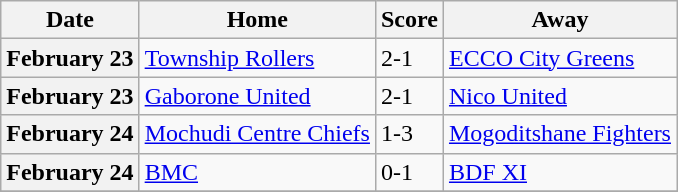<table class="wikitable sortable plainrowheaders">
<tr>
<th scope="col">Date</th>
<th scope="col">Home</th>
<th scope="col">Score</th>
<th scope="col">Away</th>
</tr>
<tr>
<th scope="row">February 23</th>
<td><a href='#'>Township Rollers</a></td>
<td>2-1</td>
<td><a href='#'>ECCO City Greens</a></td>
</tr>
<tr>
<th scope="row">February 23</th>
<td><a href='#'>Gaborone United</a></td>
<td>2-1</td>
<td><a href='#'>Nico United</a></td>
</tr>
<tr>
<th scope="row">February 24</th>
<td><a href='#'>Mochudi Centre Chiefs</a></td>
<td>1-3</td>
<td><a href='#'>Mogoditshane Fighters</a></td>
</tr>
<tr>
<th scope="row">February 24</th>
<td><a href='#'>BMC</a></td>
<td>0-1</td>
<td><a href='#'>BDF XI</a></td>
</tr>
<tr>
</tr>
</table>
